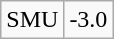<table class="wikitable" style="border: none;">
<tr align="center">
</tr>
<tr align="center">
<td>SMU</td>
<td>-3.0</td>
</tr>
</table>
